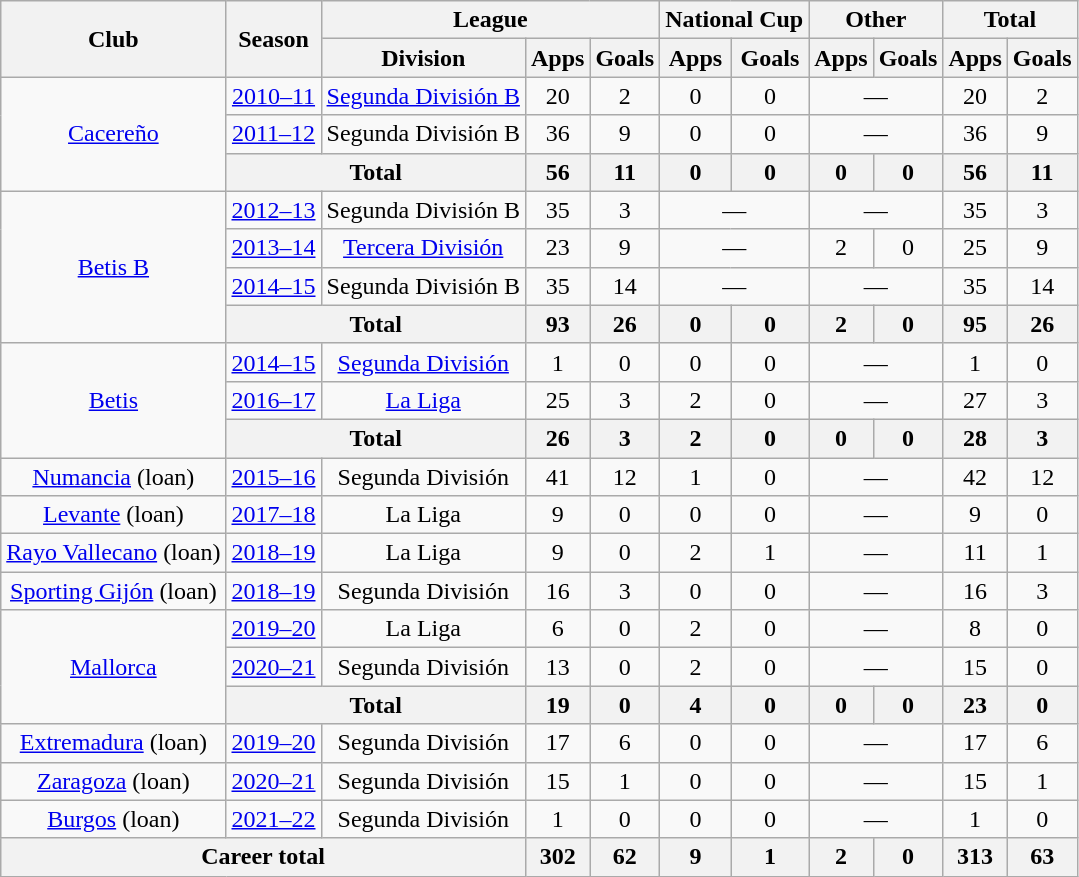<table class="wikitable" style="text-align:center">
<tr>
<th rowspan="2">Club</th>
<th rowspan="2">Season</th>
<th colspan="3">League</th>
<th colspan="2">National Cup</th>
<th colspan="2">Other</th>
<th colspan="2">Total</th>
</tr>
<tr>
<th>Division</th>
<th>Apps</th>
<th>Goals</th>
<th>Apps</th>
<th>Goals</th>
<th>Apps</th>
<th>Goals</th>
<th>Apps</th>
<th>Goals</th>
</tr>
<tr>
<td rowspan="3"><a href='#'>Cacereño</a></td>
<td><a href='#'>2010–11</a></td>
<td><a href='#'>Segunda División B</a></td>
<td>20</td>
<td>2</td>
<td>0</td>
<td>0</td>
<td colspan="2">—</td>
<td>20</td>
<td>2</td>
</tr>
<tr>
<td><a href='#'>2011–12</a></td>
<td>Segunda División B</td>
<td>36</td>
<td>9</td>
<td>0</td>
<td>0</td>
<td colspan="2">—</td>
<td>36</td>
<td>9</td>
</tr>
<tr>
<th colspan="2">Total</th>
<th>56</th>
<th>11</th>
<th>0</th>
<th>0</th>
<th>0</th>
<th>0</th>
<th>56</th>
<th>11</th>
</tr>
<tr>
<td rowspan="4"><a href='#'>Betis B</a></td>
<td><a href='#'>2012–13</a></td>
<td>Segunda División B</td>
<td>35</td>
<td>3</td>
<td colspan="2">—</td>
<td colspan="2">—</td>
<td>35</td>
<td>3</td>
</tr>
<tr>
<td><a href='#'>2013–14</a></td>
<td><a href='#'>Tercera División</a></td>
<td>23</td>
<td>9</td>
<td colspan="2">—</td>
<td>2</td>
<td>0</td>
<td>25</td>
<td>9</td>
</tr>
<tr>
<td><a href='#'>2014–15</a></td>
<td>Segunda División B</td>
<td>35</td>
<td>14</td>
<td colspan="2">—</td>
<td colspan="2">—</td>
<td>35</td>
<td>14</td>
</tr>
<tr>
<th colspan="2">Total</th>
<th>93</th>
<th>26</th>
<th>0</th>
<th>0</th>
<th>2</th>
<th>0</th>
<th>95</th>
<th>26</th>
</tr>
<tr>
<td rowspan="3"><a href='#'>Betis</a></td>
<td><a href='#'>2014–15</a></td>
<td><a href='#'>Segunda División</a></td>
<td>1</td>
<td>0</td>
<td>0</td>
<td>0</td>
<td colspan="2">—</td>
<td>1</td>
<td>0</td>
</tr>
<tr>
<td><a href='#'>2016–17</a></td>
<td><a href='#'>La Liga</a></td>
<td>25</td>
<td>3</td>
<td>2</td>
<td>0</td>
<td colspan="2">—</td>
<td>27</td>
<td>3</td>
</tr>
<tr>
<th colspan="2">Total</th>
<th>26</th>
<th>3</th>
<th>2</th>
<th>0</th>
<th>0</th>
<th>0</th>
<th>28</th>
<th>3</th>
</tr>
<tr>
<td><a href='#'>Numancia</a> (loan)</td>
<td><a href='#'>2015–16</a></td>
<td>Segunda División</td>
<td>41</td>
<td>12</td>
<td>1</td>
<td>0</td>
<td colspan="2">—</td>
<td>42</td>
<td>12</td>
</tr>
<tr>
<td><a href='#'>Levante</a> (loan)</td>
<td><a href='#'>2017–18</a></td>
<td>La Liga</td>
<td>9</td>
<td>0</td>
<td>0</td>
<td>0</td>
<td colspan="2">—</td>
<td>9</td>
<td>0</td>
</tr>
<tr>
<td><a href='#'>Rayo Vallecano</a> (loan)</td>
<td><a href='#'>2018–19</a></td>
<td>La Liga</td>
<td>9</td>
<td>0</td>
<td>2</td>
<td>1</td>
<td colspan="2">—</td>
<td>11</td>
<td>1</td>
</tr>
<tr>
<td><a href='#'>Sporting Gijón</a> (loan)</td>
<td><a href='#'>2018–19</a></td>
<td>Segunda División</td>
<td>16</td>
<td>3</td>
<td>0</td>
<td>0</td>
<td colspan="2">—</td>
<td>16</td>
<td>3</td>
</tr>
<tr>
<td rowspan="3"><a href='#'>Mallorca</a></td>
<td><a href='#'>2019–20</a></td>
<td>La Liga</td>
<td>6</td>
<td>0</td>
<td>2</td>
<td>0</td>
<td colspan="2">—</td>
<td>8</td>
<td>0</td>
</tr>
<tr>
<td><a href='#'>2020–21</a></td>
<td>Segunda División</td>
<td>13</td>
<td>0</td>
<td>2</td>
<td>0</td>
<td colspan="2">—</td>
<td>15</td>
<td>0</td>
</tr>
<tr>
<th colspan="2">Total</th>
<th>19</th>
<th>0</th>
<th>4</th>
<th>0</th>
<th>0</th>
<th>0</th>
<th>23</th>
<th>0</th>
</tr>
<tr>
<td><a href='#'>Extremadura</a> (loan)</td>
<td><a href='#'>2019–20</a></td>
<td>Segunda División</td>
<td>17</td>
<td>6</td>
<td>0</td>
<td>0</td>
<td colspan="2">—</td>
<td>17</td>
<td>6</td>
</tr>
<tr>
<td><a href='#'>Zaragoza</a> (loan)</td>
<td><a href='#'>2020–21</a></td>
<td>Segunda División</td>
<td>15</td>
<td>1</td>
<td>0</td>
<td>0</td>
<td colspan="2">—</td>
<td>15</td>
<td>1</td>
</tr>
<tr>
<td><a href='#'>Burgos</a> (loan)</td>
<td><a href='#'>2021–22</a></td>
<td>Segunda División</td>
<td>1</td>
<td>0</td>
<td>0</td>
<td>0</td>
<td colspan="2">—</td>
<td>1</td>
<td>0</td>
</tr>
<tr>
<th colspan="3">Career total</th>
<th>302</th>
<th>62</th>
<th>9</th>
<th>1</th>
<th>2</th>
<th>0</th>
<th>313</th>
<th>63</th>
</tr>
</table>
